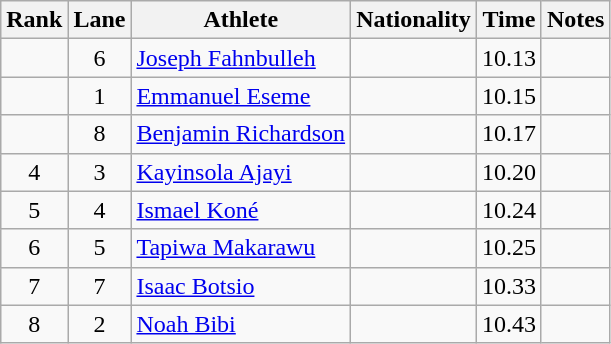<table class="wikitable sortable" style="text-align:center">
<tr>
<th>Rank</th>
<th>Lane</th>
<th>Athlete</th>
<th>Nationality</th>
<th>Time</th>
<th>Notes</th>
</tr>
<tr>
<td></td>
<td>6</td>
<td align="left"><a href='#'>Joseph Fahnbulleh</a></td>
<td align=left></td>
<td>10.13</td>
<td></td>
</tr>
<tr>
<td></td>
<td>1</td>
<td align="left"><a href='#'>Emmanuel Eseme</a></td>
<td align=left></td>
<td>10.15</td>
<td></td>
</tr>
<tr>
<td></td>
<td>8</td>
<td align="left"><a href='#'>Benjamin Richardson</a></td>
<td align=left></td>
<td>10.17</td>
<td></td>
</tr>
<tr>
<td>4</td>
<td>3</td>
<td align="left"><a href='#'>Kayinsola Ajayi</a></td>
<td align=left></td>
<td>10.20</td>
<td></td>
</tr>
<tr>
<td>5</td>
<td>4</td>
<td align="left"><a href='#'>Ismael Koné</a></td>
<td align=left></td>
<td>10.24</td>
<td></td>
</tr>
<tr>
<td>6</td>
<td>5</td>
<td align="left"><a href='#'>Tapiwa Makarawu</a></td>
<td align=left></td>
<td>10.25</td>
<td></td>
</tr>
<tr>
<td>7</td>
<td>7</td>
<td align="left"><a href='#'>Isaac Botsio</a></td>
<td align=left></td>
<td>10.33</td>
<td></td>
</tr>
<tr>
<td>8</td>
<td>2</td>
<td align="left"><a href='#'>Noah Bibi</a></td>
<td align=left></td>
<td>10.43</td>
<td></td>
</tr>
</table>
